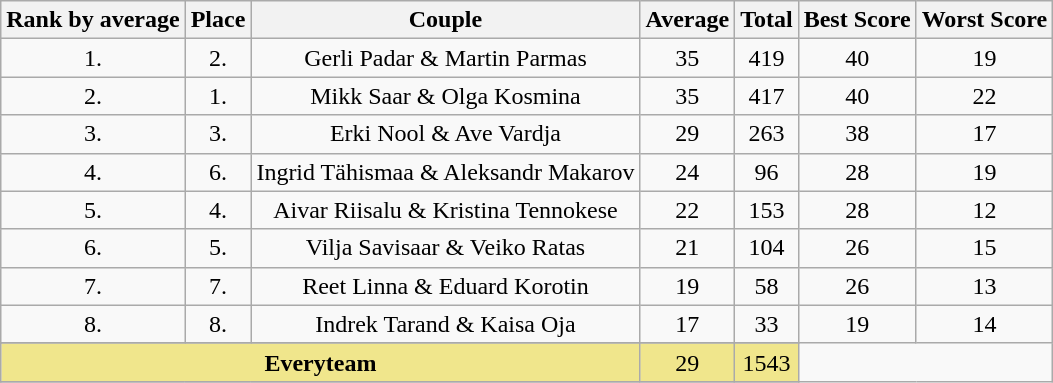<table class="sortable wikitable">
<tr>
<th>Rank by average</th>
<th>Place</th>
<th>Couple</th>
<th>Average</th>
<th>Total</th>
<th>Best Score</th>
<th>Worst Score</th>
</tr>
<tr --bgcolor="gold">
<td align="center">1.</td>
<td align="center">2.</td>
<td align="center">Gerli Padar & Martin Parmas</td>
<td align="center">35</td>
<td align="center">419</td>
<td align="center">40</td>
<td align="center">19</td>
</tr>
<tr --bgcolor="silver">
<td align="center">2.</td>
<td align="center">1.</td>
<td align="center">Mikk Saar & Olga Kosmina</td>
<td align="center">35</td>
<td align="center">417</td>
<td align="center">40</td>
<td align="center">22</td>
</tr>
<tr --bgcolor="#cc9966">
<td align="center">3.</td>
<td align="center">3.</td>
<td align="center">Erki Nool & Ave Vardja</td>
<td align="center">29</td>
<td align="center">263</td>
<td align="center">38</td>
<td align="center">17</td>
</tr>
<tr -->
<td align="center">4.</td>
<td align="center">6.</td>
<td align="center">Ingrid Tähismaa & Aleksandr Makarov</td>
<td align="center">24</td>
<td align="center">96</td>
<td align="center">28</td>
<td align="center">19</td>
</tr>
<tr -->
<td align="center">5.</td>
<td align="center">4.</td>
<td align="center">Aivar Riisalu & Kristina Tennokese</td>
<td align="center">22</td>
<td align="center">153</td>
<td align="center">28</td>
<td align="center">12</td>
</tr>
<tr -->
<td align="center">6.</td>
<td align="center">5.</td>
<td align="center">Vilja Savisaar & Veiko Ratas</td>
<td align="center">21</td>
<td align="center">104</td>
<td align="center">26</td>
<td align="center">15</td>
</tr>
<tr -->
<td align="center">7.</td>
<td align="center">7.</td>
<td align="center">Reet Linna & Eduard Korotin</td>
<td align="center">19</td>
<td align="center">58</td>
<td align="center">26</td>
<td align="center">13</td>
</tr>
<tr -->
<td align="center">8.</td>
<td align="center">8.</td>
<td align="center">Indrek Tarand & Kaisa Oja</td>
<td align="center">17</td>
<td align="center">33</td>
<td align="center">19</td>
<td align="center">14</td>
</tr>
<tr -->
</tr>
<tr bgcolor='Khaki'>
<td align="center" colspan=3><strong>Everyteam</strong></td>
<td align="center">29</td>
<td align="center">1543</td>
</tr>
<tr>
</tr>
</table>
